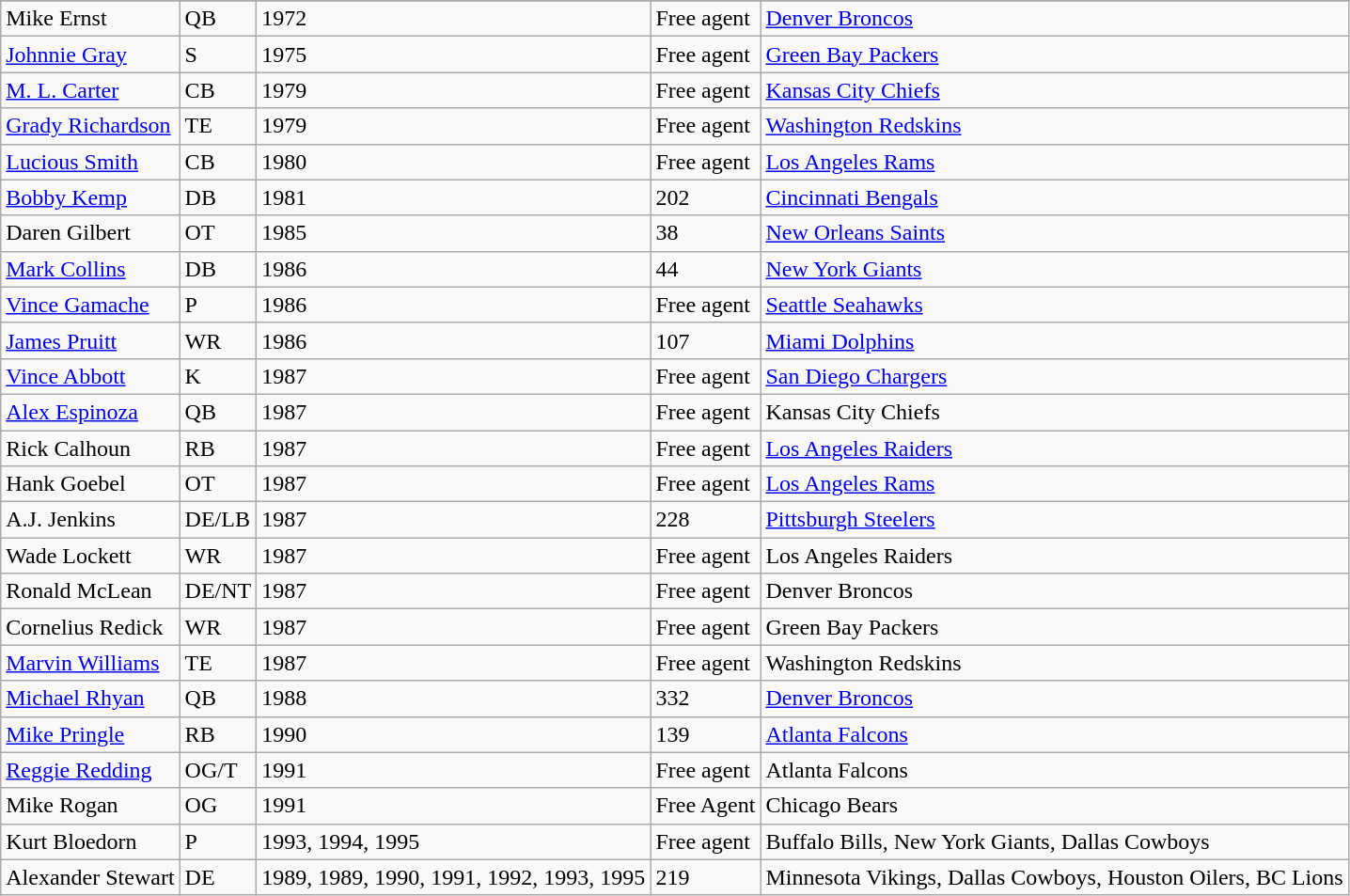<table class="wikitable">
<tr>
</tr>
<tr>
<td>Mike Ernst</td>
<td>QB</td>
<td>1972</td>
<td>Free agent</td>
<td><a href='#'>Denver Broncos</a></td>
</tr>
<tr>
<td><a href='#'>Johnnie Gray</a></td>
<td>S</td>
<td>1975</td>
<td>Free agent</td>
<td><a href='#'>Green Bay Packers</a></td>
</tr>
<tr>
<td><a href='#'>M. L. Carter</a></td>
<td>CB</td>
<td>1979</td>
<td>Free agent</td>
<td><a href='#'>Kansas City Chiefs</a></td>
</tr>
<tr>
<td><a href='#'>Grady Richardson</a></td>
<td>TE</td>
<td>1979</td>
<td>Free agent</td>
<td><a href='#'>Washington Redskins</a></td>
</tr>
<tr>
<td><a href='#'>Lucious Smith</a></td>
<td>CB</td>
<td>1980</td>
<td>Free agent</td>
<td><a href='#'>Los Angeles Rams</a></td>
</tr>
<tr>
<td><a href='#'>Bobby Kemp</a></td>
<td>DB</td>
<td>1981</td>
<td>202</td>
<td><a href='#'>Cincinnati Bengals</a></td>
</tr>
<tr>
<td>Daren Gilbert</td>
<td>OT</td>
<td>1985</td>
<td>38</td>
<td><a href='#'>New Orleans Saints</a></td>
</tr>
<tr>
<td><a href='#'>Mark Collins</a></td>
<td>DB</td>
<td>1986</td>
<td>44</td>
<td><a href='#'>New York Giants</a></td>
</tr>
<tr>
<td><a href='#'>Vince Gamache</a></td>
<td>P</td>
<td>1986</td>
<td>Free agent</td>
<td><a href='#'>Seattle Seahawks</a></td>
</tr>
<tr>
<td><a href='#'>James Pruitt</a></td>
<td>WR</td>
<td>1986</td>
<td>107</td>
<td><a href='#'>Miami Dolphins</a></td>
</tr>
<tr>
<td><a href='#'>Vince Abbott</a></td>
<td>K</td>
<td>1987</td>
<td>Free agent</td>
<td><a href='#'>San Diego Chargers</a></td>
</tr>
<tr>
<td><a href='#'>Alex Espinoza</a></td>
<td>QB</td>
<td>1987</td>
<td>Free agent</td>
<td>Kansas City Chiefs</td>
</tr>
<tr>
<td>Rick Calhoun</td>
<td>RB</td>
<td>1987</td>
<td>Free agent</td>
<td><a href='#'>Los Angeles Raiders</a></td>
</tr>
<tr>
<td>Hank Goebel</td>
<td>OT</td>
<td>1987</td>
<td>Free agent</td>
<td><a href='#'>Los Angeles Rams</a></td>
</tr>
<tr>
<td>A.J. Jenkins</td>
<td>DE/LB</td>
<td>1987</td>
<td>228</td>
<td><a href='#'>Pittsburgh Steelers</a></td>
</tr>
<tr>
<td>Wade Lockett</td>
<td>WR</td>
<td>1987</td>
<td>Free agent</td>
<td>Los Angeles Raiders</td>
</tr>
<tr>
<td>Ronald McLean</td>
<td>DE/NT</td>
<td>1987</td>
<td>Free agent</td>
<td>Denver Broncos</td>
</tr>
<tr>
<td>Cornelius Redick</td>
<td>WR</td>
<td>1987</td>
<td>Free agent</td>
<td>Green Bay Packers</td>
</tr>
<tr>
<td><a href='#'>Marvin Williams</a></td>
<td>TE</td>
<td>1987</td>
<td>Free agent</td>
<td>Washington Redskins</td>
</tr>
<tr>
<td><a href='#'>Michael Rhyan</a></td>
<td>QB</td>
<td>1988</td>
<td>332</td>
<td><a href='#'>Denver Broncos</a></td>
</tr>
<tr>
<td><a href='#'>Mike Pringle</a></td>
<td>RB</td>
<td>1990</td>
<td>139</td>
<td><a href='#'>Atlanta Falcons</a></td>
</tr>
<tr>
<td><a href='#'>Reggie Redding</a></td>
<td>OG/T</td>
<td>1991</td>
<td>Free agent</td>
<td>Atlanta Falcons</td>
</tr>
<tr>
<td>Mike Rogan</td>
<td>OG</td>
<td>1991</td>
<td>Free Agent</td>
<td>Chicago Bears</td>
</tr>
<tr>
<td>Kurt Bloedorn</td>
<td>P</td>
<td>1993, 1994, 1995</td>
<td>Free agent</td>
<td>Buffalo Bills, New York Giants, Dallas Cowboys</td>
</tr>
<tr>
<td>Alexander Stewart</td>
<td>DE</td>
<td>1989, 1989, 1990, 1991, 1992, 1993, 1995</td>
<td>219</td>
<td>Minnesota Vikings, Dallas Cowboys, Houston Oilers, BC Lions</td>
</tr>
</table>
